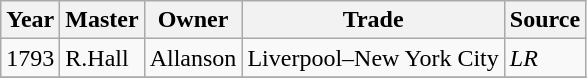<table class=" wikitable">
<tr>
<th>Year</th>
<th>Master</th>
<th>Owner</th>
<th>Trade</th>
<th>Source</th>
</tr>
<tr>
<td>1793</td>
<td>R.Hall</td>
<td>Allanson</td>
<td>Liverpool–New York City</td>
<td><em>LR</em></td>
</tr>
<tr>
</tr>
</table>
